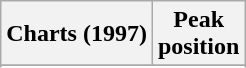<table class="wikitable sortable plainrowheaders" style="text-align:center">
<tr>
<th scope="col">Charts (1997)</th>
<th scope="col">Peak<br>position</th>
</tr>
<tr>
</tr>
<tr>
</tr>
<tr>
</tr>
<tr>
</tr>
<tr>
</tr>
<tr>
</tr>
</table>
